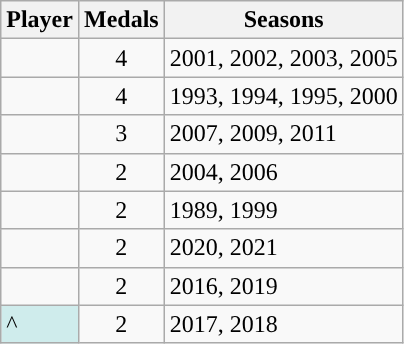<table class="wikitable sortable">
<tr>
<th>Player</th>
<th>Medals</th>
<th>Seasons</th>
</tr>
<tr>
<td></td>
<td style="text-align:center;">4</td>
<td>2001, 2002, 2003, 2005</td>
</tr>
<tr>
<td></td>
<td style="text-align:center;">4</td>
<td>1993, 1994, 1995, 2000</td>
</tr>
<tr>
<td></td>
<td style="text-align:center;">3</td>
<td>2007, 2009, 2011</td>
</tr>
<tr>
<td></td>
<td style="text-align:center;">2</td>
<td>2004, 2006</td>
</tr>
<tr>
<td></td>
<td style="text-align:center;">2</td>
<td>1989, 1999</td>
</tr>
<tr>
<td style="text-align:left;"></td>
<td style="text-align:center;">2</td>
<td>2020, 2021</td>
</tr>
<tr>
<td style="text-align:left;"></td>
<td style="text-align:center;">2</td>
<td>2016, 2019</td>
</tr>
<tr>
<td style="text-align:left; background:#cfecec;">^</td>
<td style="text-align:center;">2</td>
<td>2017, 2018</td>
</tr>
</table>
